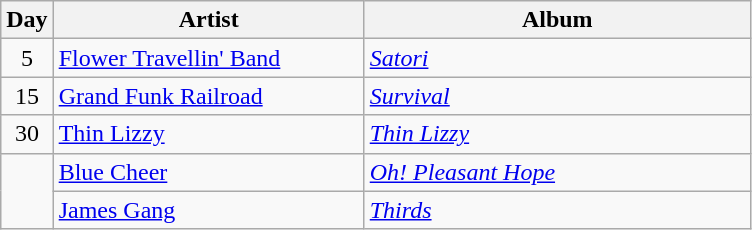<table class="wikitable" border="1">
<tr>
<th>Day</th>
<th width="200">Artist</th>
<th width="250">Album</th>
</tr>
<tr>
<td style="text-align:center;" rowspan="1">5</td>
<td><a href='#'>Flower Travellin' Band</a></td>
<td><em><a href='#'>Satori</a></em></td>
</tr>
<tr>
<td style="text-align:center;" rowspan="1">15</td>
<td><a href='#'>Grand Funk Railroad</a></td>
<td><em><a href='#'>Survival</a></em></td>
</tr>
<tr>
<td style="text-align:center;" rowspan="1">30</td>
<td><a href='#'>Thin Lizzy</a></td>
<td><em><a href='#'>Thin Lizzy</a></em></td>
</tr>
<tr>
<td rowspan="2"></td>
<td><a href='#'>Blue Cheer</a></td>
<td><em><a href='#'>Oh! Pleasant Hope</a></em></td>
</tr>
<tr>
<td><a href='#'>James Gang</a></td>
<td><em><a href='#'>Thirds</a></em></td>
</tr>
</table>
